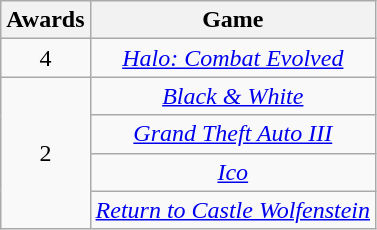<table class="wikitable floatleft" rowspan="2" style="text-align:center;" background: #f6e39c;>
<tr>
<th scope="col">Awards</th>
<th scope="col">Game</th>
</tr>
<tr>
<td>4</td>
<td><em><a href='#'>Halo: Combat Evolved</a></em></td>
</tr>
<tr>
<td rowspan=4>2</td>
<td><em><a href='#'>Black & White</a></em></td>
</tr>
<tr>
<td><em><a href='#'>Grand Theft Auto III</a></em></td>
</tr>
<tr>
<td><em><a href='#'>Ico</a></em></td>
</tr>
<tr>
<td><em><a href='#'>Return to Castle Wolfenstein</a></em></td>
</tr>
</table>
